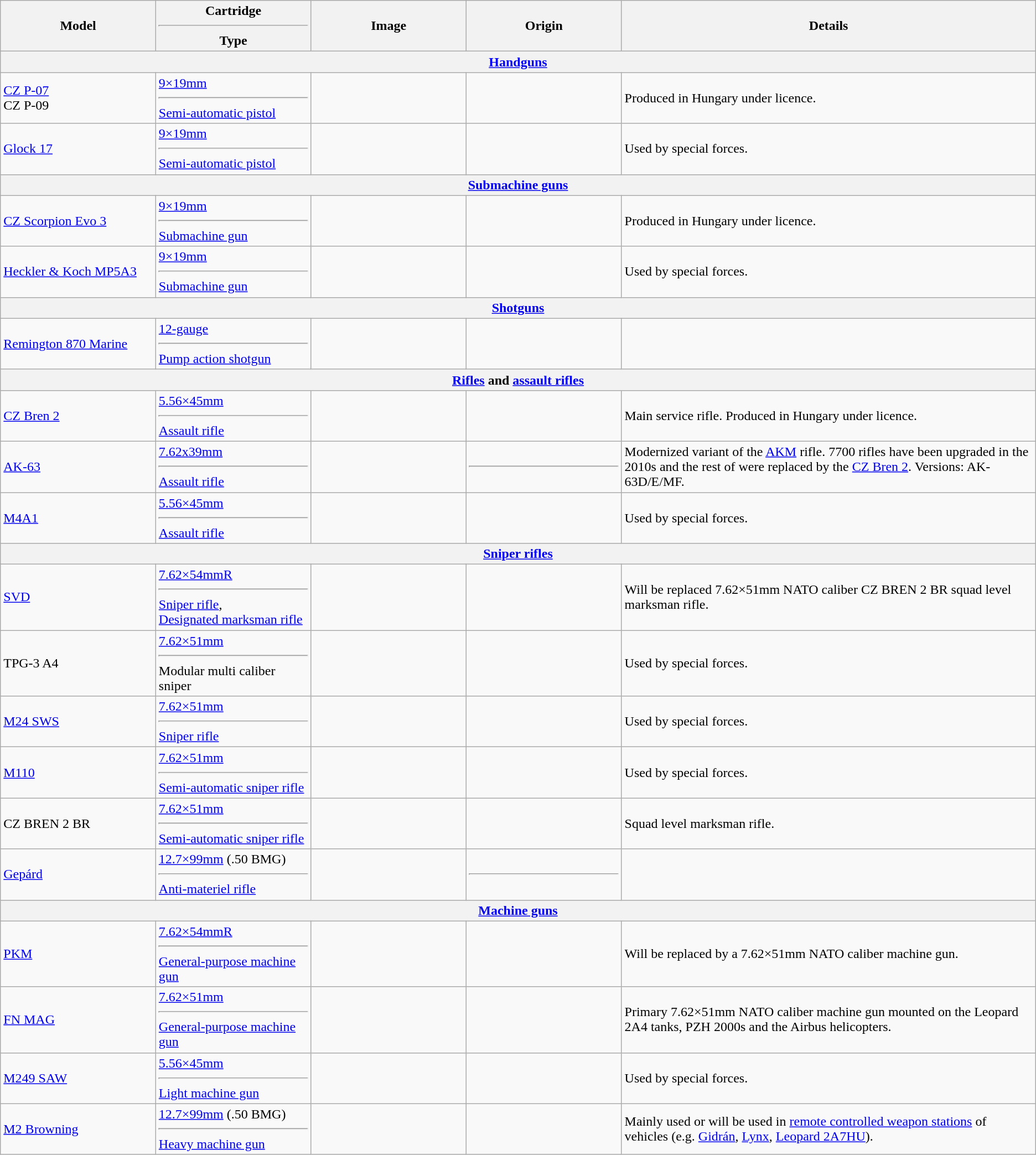<table class="wikitable">
<tr>
<th width="15%">Model</th>
<th width="15%">Cartridge<hr>Type</th>
<th width="15%">Image</th>
<th width="15%">Origin</th>
<th>Details</th>
</tr>
<tr>
<th colspan="5"><a href='#'>Handguns</a></th>
</tr>
<tr>
<td><a href='#'>CZ P-07</a><br>CZ P-09</td>
<td><a href='#'>9×19mm</a><hr><a href='#'>Semi-automatic pistol</a></td>
<td></td>
<td><br></td>
<td>Produced in Hungary under licence.</td>
</tr>
<tr>
<td><a href='#'>Glock 17</a></td>
<td><a href='#'>9×19mm</a><hr><a href='#'>Semi-automatic pistol</a></td>
<td></td>
<td></td>
<td>Used by special forces.</td>
</tr>
<tr>
<th colspan="5"><a href='#'>Submachine guns</a></th>
</tr>
<tr>
<td><a href='#'>CZ Scorpion Evo 3</a></td>
<td><a href='#'>9×19mm</a><hr><a href='#'>Submachine gun</a></td>
<td></td>
<td><br></td>
<td>Produced in Hungary under licence.</td>
</tr>
<tr>
<td><a href='#'>Heckler & Koch MP5A3</a></td>
<td><a href='#'>9×19mm</a><hr><a href='#'>Submachine gun</a></td>
<td></td>
<td></td>
<td>Used by special forces.</td>
</tr>
<tr>
<th colspan="5"><a href='#'>Shotguns</a></th>
</tr>
<tr>
<td><a href='#'>Remington 870 Marine</a></td>
<td><a href='#'>12-gauge</a><hr><a href='#'>Pump action shotgun</a></td>
<td></td>
<td></td>
<td></td>
</tr>
<tr>
<th colspan="5"><a href='#'>Rifles</a> and <a href='#'>assault rifles</a></th>
</tr>
<tr>
<td><a href='#'>CZ Bren 2</a></td>
<td><a href='#'>5.56×45mm</a><hr><a href='#'>Assault rifle</a></td>
<td></td>
<td><br></td>
<td>Main service rifle. Produced in Hungary under licence.</td>
</tr>
<tr>
<td><a href='#'>AK-63</a></td>
<td><a href='#'>7.62x39mm</a><hr><a href='#'>Assault rifle</a></td>
<td></td>
<td> <hr> </td>
<td>Modernized variant of the <a href='#'>AKM</a> rifle. 7700 rifles have been upgraded in the 2010s and the rest of were replaced by the <a href='#'>CZ Bren 2</a>. Versions: AK-63D/E/MF.</td>
</tr>
<tr>
<td><a href='#'>M4A1</a></td>
<td><a href='#'>5.56×45mm</a><hr><a href='#'>Assault rifle</a></td>
<td></td>
<td></td>
<td>Used by special forces.</td>
</tr>
<tr>
<th colspan="5"><a href='#'>Sniper rifles</a></th>
</tr>
<tr>
<td><a href='#'>SVD</a></td>
<td><a href='#'>7.62×54mmR</a><hr><a href='#'>Sniper rifle</a>,<br><a href='#'>Designated marksman rifle</a></td>
<td></td>
<td></td>
<td>Will be replaced 7.62×51mm NATO caliber CZ BREN 2 BR squad level marksman rifle.</td>
</tr>
<tr>
<td>TPG-3 A4</td>
<td><a href='#'>7.62×51mm</a><hr>Modular multi caliber sniper</td>
<td></td>
<td></td>
<td>Used by special forces.</td>
</tr>
<tr>
<td><a href='#'>M24 SWS</a></td>
<td><a href='#'>7.62×51mm</a><hr><a href='#'>Sniper rifle</a></td>
<td></td>
<td></td>
<td>Used by special forces.</td>
</tr>
<tr>
<td><a href='#'>M110</a></td>
<td><a href='#'>7.62×51mm</a><hr><a href='#'>Semi-automatic sniper rifle</a></td>
<td></td>
<td></td>
<td>Used by special forces.</td>
</tr>
<tr>
<td>CZ BREN 2 BR</td>
<td><a href='#'>7.62×51mm</a><hr><a href='#'>Semi-automatic sniper rifle</a></td>
<td></td>
<td><br></td>
<td>Squad level marksman rifle.</td>
</tr>
<tr>
<td><a href='#'>Gepárd</a></td>
<td><a href='#'>12.7×99mm</a> (.50 BMG)<hr><a href='#'>Anti-materiel rifle</a></td>
<td></td>
<td> <hr> </td>
<td></td>
</tr>
<tr>
<th colspan="5"><a href='#'>Machine guns</a></th>
</tr>
<tr>
<td><a href='#'>PKM</a></td>
<td><a href='#'>7.62×54mmR</a><hr><a href='#'>General-purpose machine gun</a></td>
<td></td>
<td></td>
<td>Will be replaced by a 7.62×51mm NATO caliber machine gun.</td>
</tr>
<tr>
<td><a href='#'>FN MAG</a></td>
<td><a href='#'>7.62×51mm</a><hr><a href='#'>General-purpose machine gun</a></td>
<td></td>
<td></td>
<td>Primary 7.62×51mm NATO caliber machine gun mounted on the Leopard 2A4 tanks, PZH 2000s and the Airbus helicopters.</td>
</tr>
<tr>
<td><a href='#'>M249 SAW</a></td>
<td><a href='#'>5.56×45mm</a><hr><a href='#'>Light machine gun</a></td>
<td></td>
<td></td>
<td>Used by special forces.</td>
</tr>
<tr>
<td><a href='#'>M2 Browning</a></td>
<td><a href='#'>12.7×99mm</a> (.50 BMG)<hr><a href='#'>Heavy machine gun</a></td>
<td></td>
<td></td>
<td>Mainly used or will be used in <a href='#'>remote controlled weapon stations</a> of vehicles (e.g. <a href='#'>Gidrán</a>, <a href='#'>Lynx</a>, <a href='#'>Leopard 2A7HU</a>).</td>
</tr>
</table>
